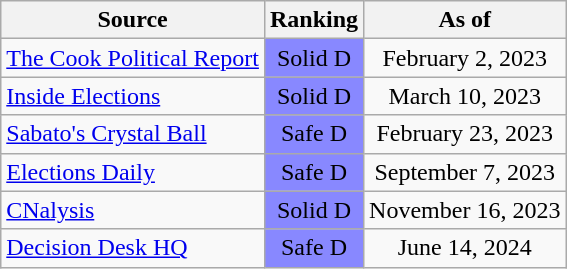<table class="wikitable" style="text-align:center">
<tr>
<th>Source</th>
<th>Ranking</th>
<th>As of</th>
</tr>
<tr>
<td align=left><a href='#'>The Cook Political Report</a></td>
<td style="color:black;background:#88f" data-sort-value=-5>Solid D</td>
<td>February 2, 2023</td>
</tr>
<tr>
<td align=left><a href='#'>Inside Elections</a></td>
<td style="color:black;background:#88f" data-sort-value=-5>Solid D</td>
<td>March 10, 2023</td>
</tr>
<tr>
<td align=left><a href='#'>Sabato's Crystal Ball</a></td>
<td style="color:black;background:#88f" data-sort-value=-4>Safe D</td>
<td>February 23, 2023</td>
</tr>
<tr>
<td align=left><a href='#'>Elections Daily</a></td>
<td style="color:black;background:#88f" data-sort-value=-4>Safe D</td>
<td>September 7, 2023</td>
</tr>
<tr>
<td align=left><a href='#'>CNalysis</a></td>
<td style="color:black;background:#88f" data-sort-value=-5>Solid D</td>
<td>November 16, 2023</td>
</tr>
<tr>
<td align=left><a href='#'>Decision Desk HQ</a></td>
<td style="color:black;background:#88f" data-sort-value=-4>Safe D</td>
<td>June 14, 2024</td>
</tr>
</table>
